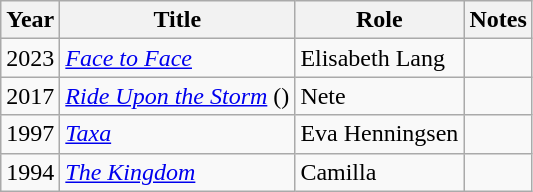<table class="wikitable sortable">
<tr>
<th>Year</th>
<th>Title</th>
<th>Role</th>
<th class="unsortable">Notes</th>
</tr>
<tr>
<td>2023</td>
<td><em><a href='#'>Face to Face</a></em></td>
<td>Elisabeth Lang</td>
<td></td>
</tr>
<tr>
<td>2017</td>
<td><em><a href='#'>Ride Upon the Storm</a></em> ()</td>
<td>Nete</td>
<td></td>
</tr>
<tr>
<td>1997</td>
<td><em><a href='#'>Taxa</a></em></td>
<td>Eva Henningsen</td>
<td></td>
</tr>
<tr>
<td>1994</td>
<td><em><a href='#'>The Kingdom</a></em></td>
<td>Camilla</td>
</tr>
</table>
